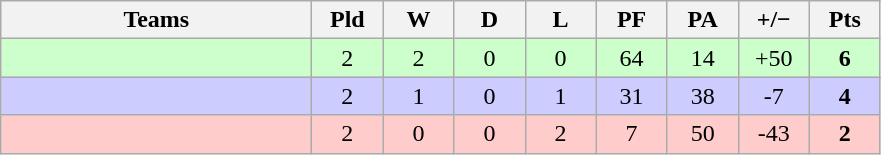<table class="wikitable" style="text-align: center;">
<tr>
<th width="200">Teams</th>
<th width="40">Pld</th>
<th width="40">W</th>
<th width="40">D</th>
<th width="40">L</th>
<th width="40">PF</th>
<th width="40">PA</th>
<th width="40">+/−</th>
<th width="40">Pts</th>
</tr>
<tr bgcolor=ccffcc>
<td align=left></td>
<td>2</td>
<td>2</td>
<td>0</td>
<td>0</td>
<td>64</td>
<td>14</td>
<td>+50</td>
<td><strong>6</strong></td>
</tr>
<tr bgcolor=ccccff>
<td align=left></td>
<td>2</td>
<td>1</td>
<td>0</td>
<td>1</td>
<td>31</td>
<td>38</td>
<td>-7</td>
<td><strong>4</strong></td>
</tr>
<tr bgcolor=ffcccc>
<td align=left></td>
<td>2</td>
<td>0</td>
<td>0</td>
<td>2</td>
<td>7</td>
<td>50</td>
<td>-43</td>
<td><strong>2</strong></td>
</tr>
</table>
